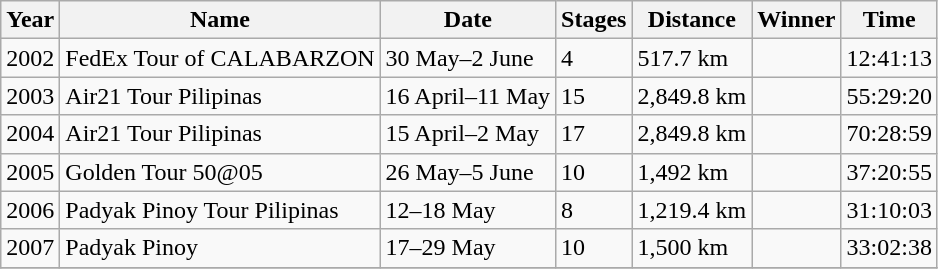<table class=wikitable>
<tr>
<th>Year</th>
<th>Name</th>
<th>Date</th>
<th>Stages</th>
<th>Distance</th>
<th>Winner</th>
<th>Time</th>
</tr>
<tr>
<td>2002</td>
<td>FedEx Tour of CALABARZON</td>
<td>30 May–2 June</td>
<td>4</td>
<td>517.7 km</td>
<td></td>
<td>12:41:13</td>
</tr>
<tr>
<td>2003</td>
<td>Air21 Tour Pilipinas</td>
<td>16 April–11 May</td>
<td>15</td>
<td>2,849.8 km</td>
<td></td>
<td>55:29:20</td>
</tr>
<tr>
<td>2004</td>
<td>Air21 Tour Pilipinas</td>
<td>15 April–2 May</td>
<td>17</td>
<td>2,849.8 km</td>
<td></td>
<td>70:28:59</td>
</tr>
<tr>
<td>2005</td>
<td>Golden Tour 50@05</td>
<td>26 May–5 June</td>
<td>10</td>
<td>1,492 km</td>
<td></td>
<td>37:20:55</td>
</tr>
<tr>
<td>2006</td>
<td>Padyak Pinoy Tour Pilipinas</td>
<td>12–18 May</td>
<td>8</td>
<td>1,219.4 km</td>
<td></td>
<td>31:10:03</td>
</tr>
<tr>
<td>2007</td>
<td>Padyak Pinoy</td>
<td>17–29 May</td>
<td>10</td>
<td>1,500 km</td>
<td></td>
<td>33:02:38</td>
</tr>
<tr>
</tr>
</table>
